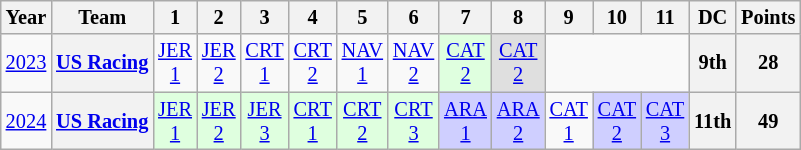<table class="wikitable" style="text-align:center; font-size:85%">
<tr>
<th>Year</th>
<th>Team</th>
<th>1</th>
<th>2</th>
<th>3</th>
<th>4</th>
<th>5</th>
<th>6</th>
<th>7</th>
<th>8</th>
<th>9</th>
<th>10</th>
<th>11</th>
<th>DC</th>
<th>Points</th>
</tr>
<tr>
<td><a href='#'>2023</a></td>
<th><a href='#'>US Racing</a></th>
<td><a href='#'>JER<br>1</a></td>
<td><a href='#'>JER<br>2</a></td>
<td><a href='#'>CRT<br>1</a></td>
<td><a href='#'>CRT<br>2</a></td>
<td><a href='#'>NAV<br>1</a></td>
<td><a href='#'>NAV<br>2</a></td>
<td style="background:#DFFFDF;"><a href='#'>CAT<br>2</a><br></td>
<td style="background:#DFDFDF;"><a href='#'>CAT<br>2</a><br></td>
<td colspan="3"></td>
<th>9th</th>
<th>28</th>
</tr>
<tr>
<td><a href='#'>2024</a></td>
<th><a href='#'>US Racing</a></th>
<td style="background:#DFFFDF;"><a href='#'>JER<br>1</a><br></td>
<td style="background:#DFFFDF;"><a href='#'>JER<br>2</a><br></td>
<td style="background:#DFFFDF;"><a href='#'>JER<br>3</a><br></td>
<td style="background:#DFFFDF;"><a href='#'>CRT<br>1</a><br></td>
<td style="background:#DFFFDF;"><a href='#'>CRT<br>2</a><br></td>
<td style="background:#DFFFDF;"><a href='#'>CRT<br>3</a><br></td>
<td style="background:#CFCFFF;"><a href='#'>ARA<br>1</a><br></td>
<td style="background:#CFCFFF;"><a href='#'>ARA<br>2</a><br></td>
<td style="background:#FFFFF;"><a href='#'>CAT<br>1</a><br></td>
<td style="background:#CFCFFF;"><a href='#'>CAT<br>2</a><br></td>
<td style="background:#CFCFFF;"><a href='#'>CAT<br>3</a><br></td>
<th>11th</th>
<th>49</th>
</tr>
</table>
